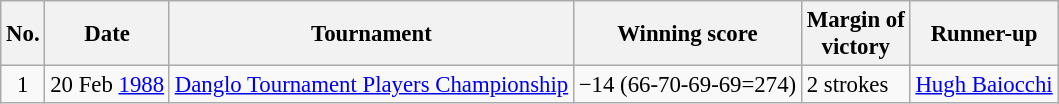<table class="wikitable" style="font-size:95%;">
<tr>
<th>No.</th>
<th>Date</th>
<th>Tournament</th>
<th>Winning score</th>
<th>Margin of<br>victory</th>
<th>Runner-up</th>
</tr>
<tr>
<td align=center>1</td>
<td align=right>20 Feb <a href='#'>1988</a></td>
<td><a href='#'>Danglo Tournament Players Championship</a></td>
<td>−14 (66-70-69-69=274)</td>
<td>2 strokes</td>
<td> <a href='#'>Hugh Baiocchi</a></td>
</tr>
</table>
